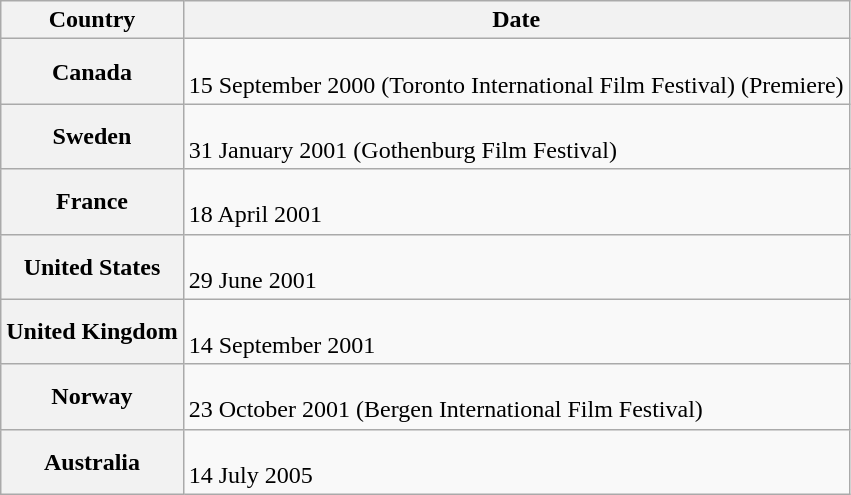<table class="wikitable">
<tr>
<th align="left">Country</th>
<th align="left">Date</th>
</tr>
<tr>
<th align="center">Canada</th>
<td align="left"><br>15 September 2000 (Toronto International Film Festival) (Premiere)</td>
</tr>
<tr>
<th align="center">Sweden</th>
<td align="left"><br>31 January 2001 (Gothenburg Film Festival)</td>
</tr>
<tr>
<th align="center">France</th>
<td align="left"><br>18 April 2001</td>
</tr>
<tr>
<th align="center">United States</th>
<td align="left"><br>29 June 2001</td>
</tr>
<tr>
<th align="center">United Kingdom</th>
<td align="left"><br>14 September 2001</td>
</tr>
<tr>
<th align="center">Norway</th>
<td align="left"><br>23 October 2001 (Bergen International Film Festival)</td>
</tr>
<tr>
<th align="center">Australia</th>
<td align="left"><br>14 July 2005</td>
</tr>
</table>
